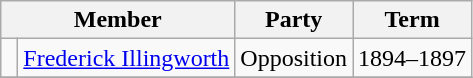<table class="wikitable">
<tr>
<th colspan="2">Member</th>
<th>Party</th>
<th>Term</th>
</tr>
<tr>
<td> </td>
<td><a href='#'>Frederick Illingworth</a></td>
<td>Opposition</td>
<td>1894–1897</td>
</tr>
<tr>
</tr>
</table>
